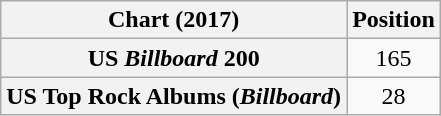<table class="wikitable sortable plainrowheaders" style="text-align:center">
<tr>
<th scope="col">Chart (2017)</th>
<th scope="col">Position</th>
</tr>
<tr>
<th scope="row">US <em>Billboard</em> 200</th>
<td>165</td>
</tr>
<tr>
<th scope="row">US Top Rock Albums (<em>Billboard</em>)</th>
<td>28</td>
</tr>
</table>
